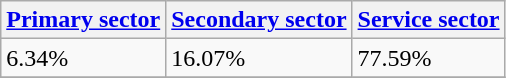<table class="wikitable" border="1">
<tr>
<th><a href='#'>Primary sector</a></th>
<th><a href='#'>Secondary sector</a></th>
<th><a href='#'>Service sector</a></th>
</tr>
<tr>
<td>6.34%</td>
<td>16.07%</td>
<td>77.59%</td>
</tr>
<tr>
</tr>
</table>
